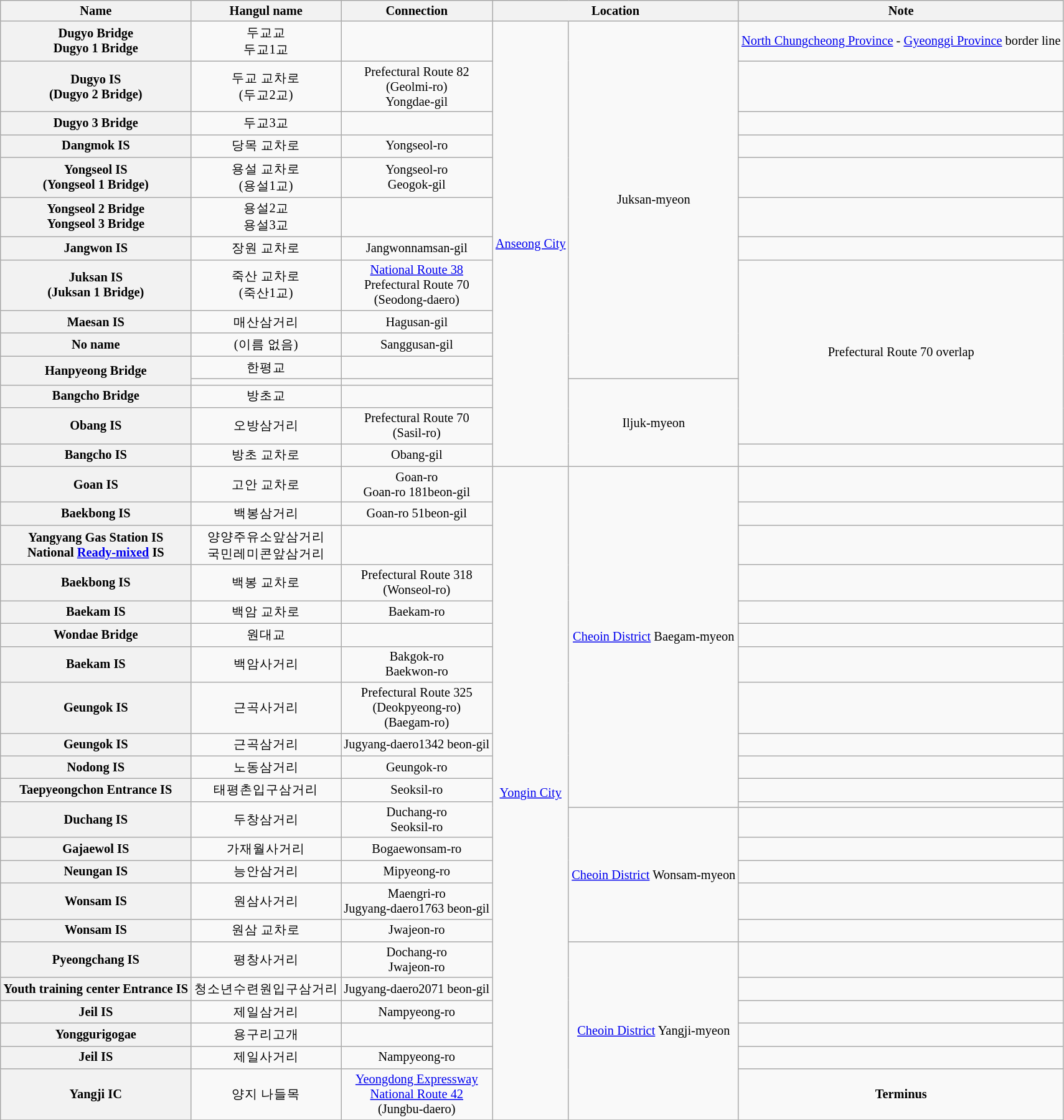<table class="wikitable" style="font-size: 85%; text-align: center;">
<tr>
<th>Name </th>
<th>Hangul name</th>
<th>Connection</th>
<th colspan="2">Location</th>
<th>Note</th>
</tr>
<tr>
<th>Dugyo Bridge<br>Dugyo 1 Bridge</th>
<td>두교교<br>두교1교</td>
<td></td>
<td rowspan=15><a href='#'>Anseong City</a></td>
<td rowspan=11>Juksan-myeon</td>
<td><a href='#'>North Chungcheong Province</a> - <a href='#'>Gyeonggi Province</a> border line</td>
</tr>
<tr>
<th>Dugyo IS<br>(Dugyo 2 Bridge)</th>
<td>두교 교차로<br>(두교2교)</td>
<td>Prefectural Route 82<br>(Geolmi-ro)<br>Yongdae-gil</td>
<td></td>
</tr>
<tr>
<th>Dugyo 3 Bridge</th>
<td>두교3교</td>
<td></td>
<td></td>
</tr>
<tr>
<th>Dangmok IS</th>
<td>당목 교차로</td>
<td>Yongseol-ro</td>
<td></td>
</tr>
<tr>
<th>Yongseol IS<br>(Yongseol 1 Bridge)</th>
<td>용설 교차로<br>(용설1교)</td>
<td>Yongseol-ro<br>Geogok-gil</td>
<td></td>
</tr>
<tr>
<th>Yongseol 2 Bridge<br>Yongseol 3 Bridge</th>
<td>용설2교<br>용설3교</td>
<td></td>
<td></td>
</tr>
<tr>
<th>Jangwon IS</th>
<td>장원 교차로</td>
<td>Jangwonnamsan-gil</td>
<td></td>
</tr>
<tr>
<th>Juksan IS<br>(Juksan 1 Bridge)</th>
<td>죽산 교차로<br>(죽산1교)</td>
<td><a href='#'>National Route 38</a><br>Prefectural Route 70<br>(Seodong-daero)</td>
<td rowspan=7>Prefectural Route 70 overlap</td>
</tr>
<tr>
<th>Maesan IS</th>
<td>매산삼거리</td>
<td>Hagusan-gil</td>
</tr>
<tr>
<th>No name</th>
<td>(이름 없음)</td>
<td>Sanggusan-gil</td>
</tr>
<tr>
<th rowspan=2>Hanpyeong Bridge</th>
<td>한평교</td>
<td></td>
</tr>
<tr>
<td></td>
<td></td>
<td rowspan=4>Iljuk-myeon</td>
</tr>
<tr>
<th>Bangcho Bridge</th>
<td>방초교</td>
<td></td>
</tr>
<tr>
<th>Obang IS</th>
<td>오방삼거리</td>
<td>Prefectural Route 70<br>(Sasil-ro)</td>
</tr>
<tr>
<th>Bangcho IS</th>
<td>방초 교차로</td>
<td>Obang-gil</td>
<td></td>
</tr>
<tr>
<th>Goan IS</th>
<td>고안 교차로</td>
<td>Goan-ro<br>Goan-ro 181beon-gil</td>
<td rowspan=23><a href='#'>Yongin City</a></td>
<td rowspan=12><a href='#'>Cheoin District</a> Baegam-myeon</td>
<td></td>
</tr>
<tr>
<th>Baekbong IS</th>
<td>백봉삼거리</td>
<td>Goan-ro 51beon-gil</td>
<td></td>
</tr>
<tr>
<th>Yangyang Gas Station IS<br>National <a href='#'>Ready-mixed</a> IS</th>
<td>양양주유소앞삼거리<br>국민레미콘앞삼거리</td>
<td></td>
<td></td>
</tr>
<tr>
<th>Baekbong IS</th>
<td>백봉 교차로</td>
<td>Prefectural Route 318<br>(Wonseol-ro)</td>
<td></td>
</tr>
<tr>
<th>Baekam IS</th>
<td>백암 교차로</td>
<td>Baekam-ro</td>
<td></td>
</tr>
<tr>
<th>Wondae Bridge</th>
<td>원대교</td>
<td></td>
<td></td>
</tr>
<tr>
<th>Baekam IS</th>
<td>백암사거리</td>
<td>Bakgok-ro<br>Baekwon-ro</td>
<td></td>
</tr>
<tr>
<th>Geungok IS</th>
<td>근곡사거리</td>
<td>Prefectural Route 325<br>(Deokpyeong-ro)<br>(Baegam-ro)</td>
<td></td>
</tr>
<tr>
<th>Geungok IS</th>
<td>근곡삼거리</td>
<td>Jugyang-daero1342 beon-gil</td>
<td></td>
</tr>
<tr>
<th>Nodong IS</th>
<td>노동삼거리</td>
<td>Geungok-ro</td>
<td></td>
</tr>
<tr>
<th>Taepyeongchon Entrance IS</th>
<td>태평촌입구삼거리</td>
<td>Seoksil-ro</td>
<td></td>
</tr>
<tr>
<th rowspan=2>Duchang IS</th>
<td rowspan=2>두창삼거리</td>
<td rowspan=2>Duchang-ro<br>Seoksil-ro</td>
<td></td>
</tr>
<tr>
<td rowspan=5><a href='#'>Cheoin District</a> Wonsam-myeon</td>
<td></td>
</tr>
<tr>
<th>Gajaewol IS</th>
<td>가재월사거리</td>
<td>Bogaewonsam-ro</td>
<td></td>
</tr>
<tr>
<th>Neungan IS</th>
<td>능안삼거리</td>
<td>Mipyeong-ro</td>
<td></td>
</tr>
<tr>
<th>Wonsam IS</th>
<td>원삼사거리</td>
<td>Maengri-ro<br>Jugyang-daero1763 beon-gil</td>
<td></td>
</tr>
<tr>
<th>Wonsam IS</th>
<td>원삼 교차로</td>
<td>Jwajeon-ro</td>
<td></td>
</tr>
<tr>
<th>Pyeongchang IS</th>
<td>평창사거리</td>
<td>Dochang-ro<br>Jwajeon-ro</td>
<td rowspan=6><a href='#'>Cheoin District</a> Yangji-myeon</td>
<td></td>
</tr>
<tr>
<th>Youth training center Entrance IS</th>
<td>청소년수련원입구삼거리</td>
<td>Jugyang-daero2071 beon-gil</td>
<td></td>
</tr>
<tr>
<th>Jeil IS</th>
<td>제일삼거리</td>
<td>Nampyeong-ro</td>
<td></td>
</tr>
<tr>
<th>Yonggurigogae</th>
<td>용구리고개</td>
<td></td>
<td></td>
</tr>
<tr>
<th>Jeil IS</th>
<td>제일사거리</td>
<td>Nampyeong-ro</td>
<td></td>
</tr>
<tr>
<th>Yangji IC</th>
<td>양지 나들목</td>
<td><a href='#'>Yeongdong Expressway</a><br><a href='#'>National Route 42</a><br>(Jungbu-daero)</td>
<td><strong>Terminus</strong></td>
</tr>
<tr>
</tr>
</table>
